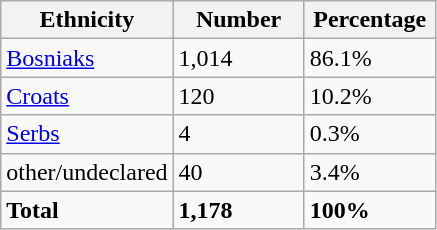<table class="wikitable">
<tr>
<th width="100px">Ethnicity</th>
<th width="80px">Number</th>
<th width="80px">Percentage</th>
</tr>
<tr>
<td><a href='#'>Bosniaks</a></td>
<td>1,014</td>
<td>86.1%</td>
</tr>
<tr>
<td><a href='#'>Croats</a></td>
<td>120</td>
<td>10.2%</td>
</tr>
<tr>
<td><a href='#'>Serbs</a></td>
<td>4</td>
<td>0.3%</td>
</tr>
<tr>
<td>other/undeclared</td>
<td>40</td>
<td>3.4%</td>
</tr>
<tr>
<td><strong>Total</strong></td>
<td><strong>1,178</strong></td>
<td><strong>100%</strong></td>
</tr>
</table>
